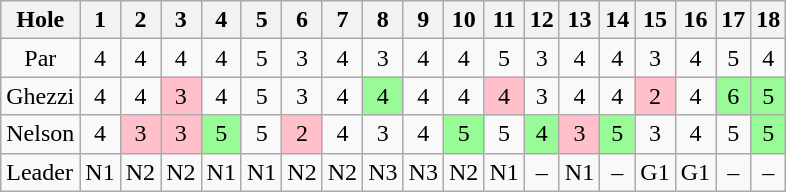<table class="wikitable" style="text-align:center">
<tr>
<th>Hole</th>
<th> 1 </th>
<th> 2 </th>
<th> 3 </th>
<th> 4 </th>
<th> 5 </th>
<th> 6 </th>
<th> 7 </th>
<th> 8 </th>
<th> 9 </th>
<th>10</th>
<th>11</th>
<th>12</th>
<th>13</th>
<th>14</th>
<th>15</th>
<th>16</th>
<th>17</th>
<th>18</th>
</tr>
<tr>
<td>Par</td>
<td>4</td>
<td>4</td>
<td>4</td>
<td>4</td>
<td>5</td>
<td>3</td>
<td>4</td>
<td>3</td>
<td>4</td>
<td>4</td>
<td>5</td>
<td>3</td>
<td>4</td>
<td>4</td>
<td>3</td>
<td>4</td>
<td>5</td>
<td>4</td>
</tr>
<tr>
<td align=left> Ghezzi</td>
<td>4</td>
<td>4</td>
<td style="background: Pink;">3</td>
<td>4</td>
<td>5</td>
<td>3</td>
<td>4</td>
<td style="background: PaleGreen;">4</td>
<td>4</td>
<td>4</td>
<td style="background: Pink;">4</td>
<td>3</td>
<td>4</td>
<td>4</td>
<td style="background: Pink;">2</td>
<td>4</td>
<td style="background: PaleGreen;">6</td>
<td style="background: PaleGreen;">5</td>
</tr>
<tr>
<td align=left> Nelson</td>
<td>4</td>
<td style="background: Pink;">3</td>
<td style="background: Pink;">3</td>
<td style="background: PaleGreen;">5</td>
<td>5</td>
<td style="background: Pink;">2</td>
<td>4</td>
<td>3</td>
<td>4</td>
<td style="background: PaleGreen;">5</td>
<td>5</td>
<td style="background: PaleGreen;">4</td>
<td style="background: Pink;">3</td>
<td style="background: PaleGreen;">5</td>
<td>3</td>
<td>4</td>
<td>5</td>
<td style="background: PaleGreen;">5</td>
</tr>
<tr>
<td align=left>Leader</td>
<td>N1</td>
<td>N2</td>
<td>N2</td>
<td>N1</td>
<td>N1</td>
<td>N2</td>
<td>N2</td>
<td>N3</td>
<td>N3</td>
<td>N2</td>
<td>N1</td>
<td>–</td>
<td>N1</td>
<td>–</td>
<td>G1</td>
<td>G1</td>
<td>–</td>
<td>–</td>
</tr>
</table>
